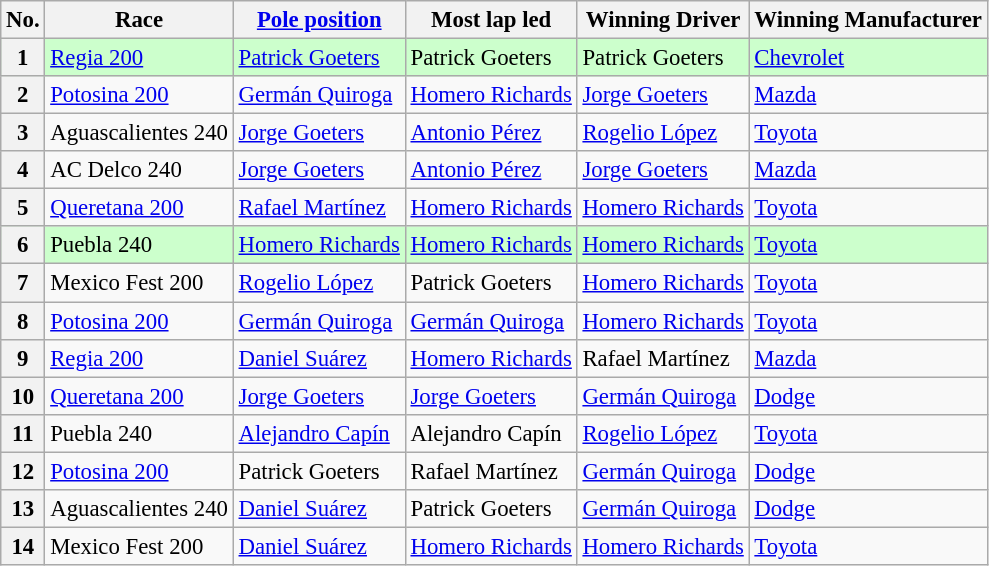<table class="wikitable sortable" style="font-size:95%">
<tr>
<th>No.</th>
<th>Race</th>
<th><a href='#'>Pole position</a></th>
<th>Most lap led</th>
<th>Winning Driver</th>
<th>Winning Manufacturer</th>
</tr>
<tr style="background:#ccffcc;">
<th>1</th>
<td><a href='#'>Regia 200</a></td>
<td><a href='#'>Patrick Goeters</a></td>
<td>Patrick Goeters</td>
<td>Patrick Goeters</td>
<td><a href='#'>Chevrolet</a></td>
</tr>
<tr>
<th>2</th>
<td><a href='#'>Potosina 200</a></td>
<td><a href='#'>Germán Quiroga</a></td>
<td><a href='#'>Homero Richards</a></td>
<td><a href='#'>Jorge Goeters</a></td>
<td><a href='#'>Mazda</a></td>
</tr>
<tr>
<th>3</th>
<td>Aguascalientes 240</td>
<td><a href='#'>Jorge Goeters</a></td>
<td><a href='#'>Antonio Pérez</a></td>
<td><a href='#'>Rogelio López</a></td>
<td><a href='#'>Toyota</a></td>
</tr>
<tr>
<th>4</th>
<td>AC Delco 240</td>
<td><a href='#'>Jorge Goeters</a></td>
<td><a href='#'>Antonio Pérez</a></td>
<td><a href='#'>Jorge Goeters</a></td>
<td><a href='#'>Mazda</a></td>
</tr>
<tr>
<th>5</th>
<td><a href='#'>Queretana 200</a></td>
<td><a href='#'>Rafael Martínez</a></td>
<td><a href='#'>Homero Richards</a></td>
<td><a href='#'>Homero Richards</a></td>
<td><a href='#'>Toyota</a></td>
</tr>
<tr style="background:#ccffcc;">
<th>6</th>
<td>Puebla 240</td>
<td><a href='#'>Homero Richards</a></td>
<td><a href='#'>Homero Richards</a></td>
<td><a href='#'>Homero Richards</a></td>
<td><a href='#'>Toyota</a></td>
</tr>
<tr>
<th>7</th>
<td>Mexico Fest 200</td>
<td><a href='#'>Rogelio López</a></td>
<td>Patrick Goeters</td>
<td><a href='#'>Homero Richards</a></td>
<td><a href='#'>Toyota</a></td>
</tr>
<tr>
<th>8</th>
<td><a href='#'>Potosina 200</a></td>
<td><a href='#'>Germán Quiroga</a></td>
<td><a href='#'>Germán Quiroga</a></td>
<td><a href='#'>Homero Richards</a></td>
<td><a href='#'>Toyota</a></td>
</tr>
<tr>
<th>9</th>
<td><a href='#'>Regia 200</a></td>
<td><a href='#'>Daniel Suárez</a></td>
<td><a href='#'>Homero Richards</a></td>
<td>Rafael Martínez</td>
<td><a href='#'>Mazda</a></td>
</tr>
<tr>
<th>10</th>
<td><a href='#'>Queretana 200</a></td>
<td><a href='#'>Jorge Goeters</a></td>
<td><a href='#'>Jorge Goeters</a></td>
<td><a href='#'>Germán Quiroga</a></td>
<td><a href='#'>Dodge</a></td>
</tr>
<tr>
<th>11</th>
<td>Puebla 240</td>
<td><a href='#'>Alejandro Capín</a></td>
<td>Alejandro Capín</td>
<td><a href='#'>Rogelio López</a></td>
<td><a href='#'>Toyota</a></td>
</tr>
<tr>
<th>12</th>
<td><a href='#'>Potosina 200</a></td>
<td>Patrick Goeters</td>
<td>Rafael Martínez</td>
<td><a href='#'>Germán Quiroga</a></td>
<td><a href='#'>Dodge</a></td>
</tr>
<tr>
<th>13</th>
<td>Aguascalientes 240</td>
<td><a href='#'>Daniel Suárez</a></td>
<td>Patrick Goeters</td>
<td><a href='#'>Germán Quiroga</a></td>
<td><a href='#'>Dodge</a></td>
</tr>
<tr>
<th>14</th>
<td>Mexico Fest 200</td>
<td><a href='#'>Daniel Suárez</a></td>
<td><a href='#'>Homero Richards</a></td>
<td><a href='#'>Homero Richards</a></td>
<td><a href='#'>Toyota</a></td>
</tr>
</table>
